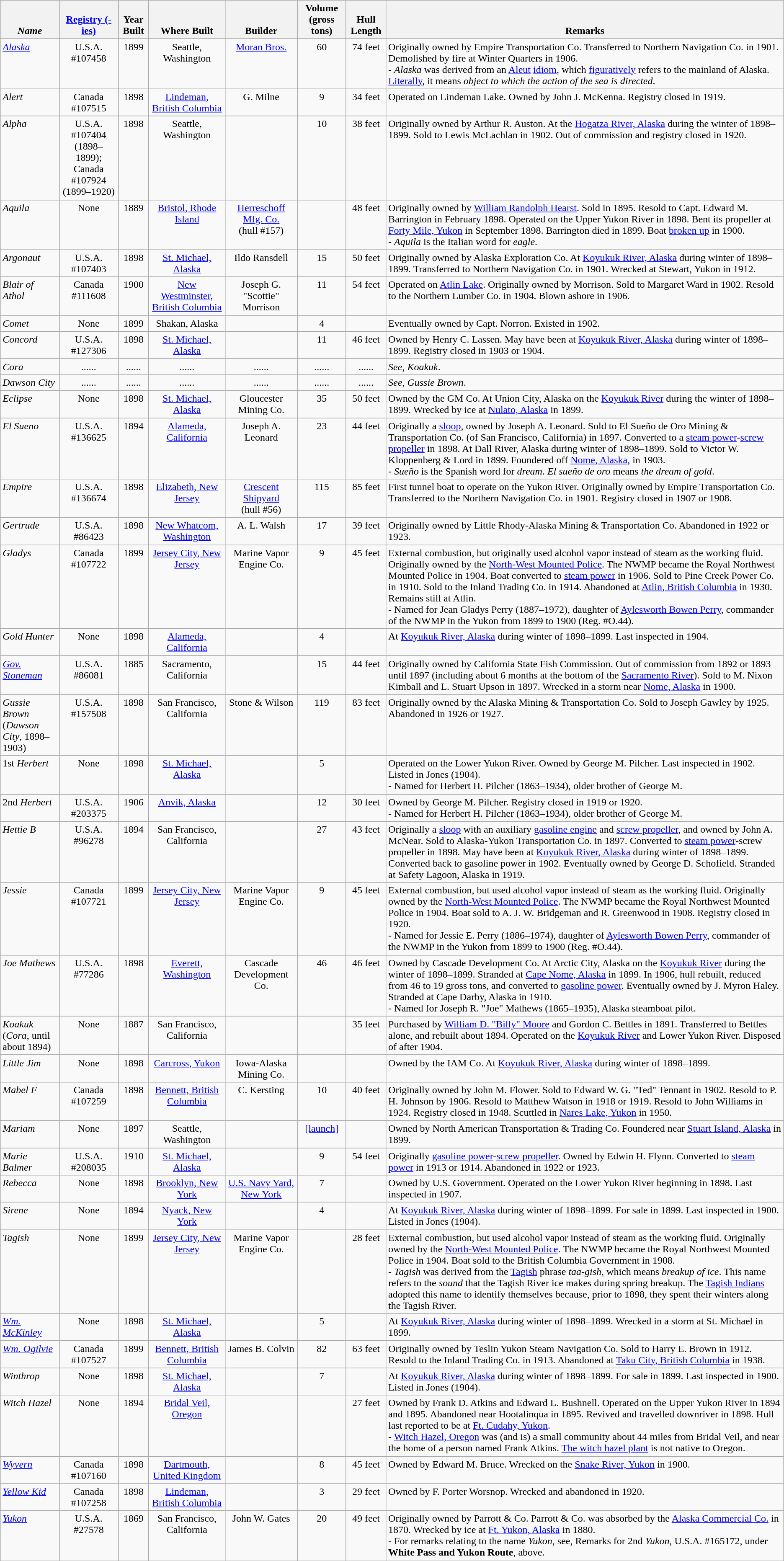<table class="wikitable">
<tr style="vertical-align:bottom">
<th><em>Name</em></th>
<th><a href='#'>Registry (-ies)</a></th>
<th>Year Built</th>
<th>Where Built</th>
<th>Builder</th>
<th>Volume (gross tons)</th>
<th>Hull Length</th>
<th>Remarks<br></th>
</tr>
<tr style="vertical-align:top; text-align:center">
<td style="text-align:left"><em><a href='#'>Alaska</a></em></td>
<td>U.S.A. #107458</td>
<td>1899</td>
<td>Seattle, Washington</td>
<td><a href='#'>Moran Bros.</a></td>
<td>60</td>
<td>74 feet</td>
<td style="text-align:left">Originally owned by Empire Transportation Co. Transferred to Northern Navigation Co. in 1901. Demolished by fire at Winter Quarters in 1906.<br>- <em>Alaska</em> was derived from an <a href='#'>Aleut</a> <a href='#'>idiom</a>, which <a href='#'>figuratively</a> refers to the mainland of Alaska.  <a href='#'>Literally</a>, it means <em>object to which the action of the sea is directed</em>.<br></td>
</tr>
<tr style="vertical-align:top; text-align:center">
<td style="text-align:left"><em>Alert</em></td>
<td>Canada #107515</td>
<td>1898</td>
<td><a href='#'>Lindeman, British Columbia</a></td>
<td>G. Milne</td>
<td>9</td>
<td>34 feet</td>
<td style="text-align:left">Operated on Lindeman Lake.  Owned by John J. McKenna.  Registry closed in 1919.<br></td>
</tr>
<tr style="vertical-align:top; text-align:center">
<td style="text-align:left"><em>Alpha</em></td>
<td>U.S.A. #107404 (1898–1899);<br>Canada #107924 (1899–1920)</td>
<td>1898</td>
<td>Seattle, Washington</td>
<td></td>
<td>10</td>
<td>38 feet</td>
<td style="text-align:left">Originally owned by Arthur R. Auston. At the <a href='#'>Hogatza River, Alaska</a> during the winter of 1898–1899.  Sold to Lewis McLachlan in 1902.  Out of commission and registry closed in 1920.<br></td>
</tr>
<tr style="vertical-align:top; text-align:center">
<td style="text-align:left"><em>Aquila</em></td>
<td>None</td>
<td>1889</td>
<td><a href='#'>Bristol, Rhode Island</a></td>
<td><a href='#'>Herreschoff Mfg. Co.</a><br>(hull #157)</td>
<td></td>
<td>48 feet</td>
<td style="text-align:left">Originally owned by <a href='#'>William Randolph Hearst</a>.  Sold in 1895.  Resold to Capt. Edward M. Barrington in February 1898.  Operated on the Upper Yukon River in 1898.  Bent its propeller at <a href='#'>Forty Mile, Yukon</a> in September 1898.  Barrington died in 1899.  Boat <a href='#'>broken up</a> in 1900.<br>- <em>Aquila</em> is the Italian word for <em>eagle</em>.<br></td>
</tr>
<tr style="vertical-align:top; text-align:center">
<td style="text-align:left"><em>Argonaut</em></td>
<td>U.S.A. #107403</td>
<td>1898</td>
<td><a href='#'>St. Michael, Alaska</a></td>
<td>Ildo Ransdell</td>
<td>15</td>
<td>50 feet</td>
<td style="text-align:left">Originally owned by Alaska Exploration Co. At <a href='#'>Koyukuk River, Alaska</a> during winter of 1898–1899.  Transferred to Northern Navigation Co. in 1901. Wrecked at Stewart, Yukon in 1912.<br></td>
</tr>
<tr style="vertical-align:top; text-align:center">
<td style="text-align:left"><em>Blair of Athol</em></td>
<td>Canada #111608</td>
<td>1900</td>
<td><a href='#'>New Westminster, British Columbia</a></td>
<td>Joseph G. "Scottie" Morrison</td>
<td>11</td>
<td>54 feet</td>
<td style="text-align:left">Operated on <a href='#'>Atlin Lake</a>.  Originally owned by Morrison.  Sold to Margaret Ward in 1902. Resold to the Northern Lumber Co. in 1904. Blown ashore in 1906.<br></td>
</tr>
<tr style="vertical-align:top; text-align:center">
<td style="text-align:left"><em>Comet</em></td>
<td>None</td>
<td>1899</td>
<td>Shakan, Alaska</td>
<td></td>
<td>4</td>
<td></td>
<td style="text-align:left">Eventually owned by Capt. Norron.  Existed in 1902.<br></td>
</tr>
<tr style="vertical-align:top; text-align:center">
<td style="text-align:left"><em>Concord</em></td>
<td>U.S.A. #127306</td>
<td>1898</td>
<td><a href='#'>St. Michael, Alaska</a></td>
<td></td>
<td>11</td>
<td>46 feet</td>
<td style="text-align:left">Owned by Henry C. Lassen.  May have been at <a href='#'>Koyukuk River, Alaska</a> during winter of 1898–1899.  Registry closed in 1903 or 1904.<br></td>
</tr>
<tr style="vertical-align:top; text-align:center">
<td style="text-align:left"><em>Cora</em></td>
<td>......</td>
<td>......</td>
<td>......</td>
<td>......</td>
<td>......</td>
<td>......</td>
<td style="text-align:left"><em>See</em>, <em>Koakuk</em>.<br></td>
</tr>
<tr style="vertical-align:top; text-align:center">
<td style="text-align:left"><em>Dawson City</em></td>
<td>......</td>
<td>......</td>
<td>......</td>
<td>......</td>
<td>......</td>
<td>......</td>
<td style="text-align:left"><em>See</em>, <em>Gussie Brown</em>.<br></td>
</tr>
<tr style="vertical-align:top; text-align:center">
<td style="text-align:left"><em>Eclipse</em></td>
<td>None</td>
<td>1898</td>
<td><a href='#'>St. Michael, Alaska</a></td>
<td>Gloucester Mining Co.</td>
<td>35</td>
<td>50 feet</td>
<td style="text-align:left">Owned by the GM Co.  At Union City, Alaska on the <a href='#'>Koyukuk River</a> during the winter of 1898–1899.  Wrecked by ice at <a href='#'>Nulato, Alaska</a> in 1899.<br></td>
</tr>
<tr style="vertical-align:top; text-align:center">
<td style="text-align:left"><em>El Sueno</em></td>
<td>U.S.A. #136625</td>
<td>1894</td>
<td><a href='#'>Alameda, California</a></td>
<td>Joseph A. Leonard</td>
<td>23</td>
<td>44 feet</td>
<td style="text-align:left">Originally a <a href='#'>sloop</a>, owned by Joseph A. Leonard.  Sold to El Sueño de Oro Mining & Transportation Co. (of San Francisco, California) in 1897.  Converted to a <a href='#'>steam power</a>-<a href='#'>screw propeller</a> in 1898.  At Dall River, Alaska during winter of 1898–1899.  Sold to Victor W. Kloppenberg & Lord in 1899.  Foundered off <a href='#'>Nome, Alaska</a>, in 1903.<br>- <em>Sueño</em> is the Spanish word for <em>dream</em>.  <em>El sueño de oro</em> means <em>the dream of gold</em>.<br></td>
</tr>
<tr style="vertical-align:top; text-align:center">
<td style="text-align:left"><em>Empire</em></td>
<td>U.S.A. #136674</td>
<td>1898</td>
<td><a href='#'>Elizabeth, New Jersey</a></td>
<td><a href='#'>Crescent Shipyard</a><br>(hull #56)</td>
<td>115</td>
<td>85 feet</td>
<td style="text-align:left">First tunnel boat to operate on the Yukon River.  Originally owned by Empire Transportation Co.  Transferred to the Northern Navigation Co. in 1901.  Registry closed in 1907 or 1908.<br></td>
</tr>
<tr style="vertical-align:top; text-align:center">
<td style="text-align:left"><em>Gertrude</em></td>
<td>U.S.A. #86423</td>
<td>1898</td>
<td><a href='#'>New Whatcom, Washington</a></td>
<td>A. L. Walsh</td>
<td>17</td>
<td>39 feet</td>
<td style="text-align:left">Originally owned by Little Rhody-Alaska Mining & Transportation Co.  Abandoned in 1922 or 1923.<br></td>
</tr>
<tr style="vertical-align:top; text-align:center">
<td style="text-align:left"><em>Gladys</em></td>
<td>Canada #107722</td>
<td>1899</td>
<td><a href='#'>Jersey City, New Jersey</a></td>
<td>Marine Vapor Engine Co.</td>
<td>9</td>
<td>45 feet</td>
<td style="text-align:left">External combustion, but originally used alcohol vapor instead of steam as the working fluid.  Originally owned by the <a href='#'>North-West Mounted Police</a>.  The NWMP became the Royal Northwest Mounted Police in 1904.  Boat converted to <a href='#'>steam power</a> in 1906.  Sold to Pine Creek Power Co. in 1910.  Sold to the Inland Trading Co. in 1914.  Abandoned at <a href='#'>Atlin, British Columbia</a> in 1930.  Remains still at Atlin.<br>- Named for Jean Gladys Perry (1887–1972), daughter of <a href='#'>Aylesworth Bowen Perry</a>, commander of the NWMP in the Yukon from 1899 to 1900 (Reg. #O.44).<br></td>
</tr>
<tr style="vertical-align:top; text-align:center">
<td style="text-align:left"><em>Gold Hunter</em></td>
<td>None</td>
<td>1898</td>
<td><a href='#'>Alameda, California</a></td>
<td></td>
<td>4</td>
<td></td>
<td style="text-align:left">At <a href='#'>Koyukuk River, Alaska</a> during winter of 1898–1899.  Last inspected in 1904.<br></td>
</tr>
<tr style="vertical-align:top; text-align:center">
<td style="text-align:left"><a href='#'><em>Gov. Stoneman</em></a></td>
<td>U.S.A. #86081</td>
<td>1885</td>
<td>Sacramento, California</td>
<td></td>
<td>15</td>
<td>44 feet</td>
<td style="text-align:left">Originally owned by California State Fish Commission.  Out of commission from 1892 or 1893 until 1897 (including about 6 months at the bottom of the <a href='#'>Sacramento River</a>).  Sold to M. Nixon Kimball and L. Stuart Upson in 1897.  Wrecked in a storm near <a href='#'>Nome, Alaska</a> in 1900.<br></td>
</tr>
<tr style="vertical-align:top; text-align:center">
<td style="text-align:left"><em>Gussie Brown</em><br>(<em>Dawson City</em>, 1898–1903)</td>
<td>U.S.A. #157508</td>
<td>1898</td>
<td>San Francisco, California</td>
<td>Stone & Wilson</td>
<td>119</td>
<td>83 feet</td>
<td style="text-align:left">Originally owned by the Alaska Mining & Transportation Co.  Sold to Joseph Gawley by 1925.  Abandoned in 1926 or 1927.<br></td>
</tr>
<tr style="vertical-align:top; text-align:center">
<td style="text-align:left">1st <em>Herbert</em></td>
<td>None</td>
<td>1898</td>
<td><a href='#'>St. Michael, Alaska</a></td>
<td></td>
<td>5</td>
<td></td>
<td style="text-align:left">Operated on the Lower Yukon River.  Owned by George M. Pilcher.  Last inspected in 1902.  Listed in Jones (1904).<br>- Named for Herbert H. Pilcher (1863–1934), older brother of George M.<br></td>
</tr>
<tr style="vertical-align:top; text-align:center">
<td style="text-align:left">2nd <em>Herbert</em></td>
<td>U.S.A. #203375</td>
<td>1906</td>
<td><a href='#'>Anvik, Alaska</a></td>
<td></td>
<td>12</td>
<td>30 feet</td>
<td style="text-align:left">Owned by George M. Pilcher.  Registry closed in 1919 or 1920.<br>- Named for Herbert H. Pilcher (1863–1934), older brother of George M.<br></td>
</tr>
<tr style="vertical-align:top; text-align:center">
<td style="text-align:left"><em>Hettie B</em></td>
<td>U.S.A. #96278</td>
<td>1894</td>
<td>San Francisco, California</td>
<td></td>
<td>27</td>
<td>43 feet</td>
<td style="text-align:left">Originally a <a href='#'>sloop</a> with an auxiliary <a href='#'>gasoline engine</a> and <a href='#'>screw propeller</a>, and owned by John A. McNear.  Sold to Alaska-Yukon Transportation Co. in 1897.  Converted to <a href='#'>steam power</a>-screw propeller in 1898.  May have been at <a href='#'>Koyukuk River, Alaska</a> during winter of 1898–1899.  Converted back to gasoline power in 1902.  Eventually owned by George D. Schofield.  Stranded at Safety Lagoon, Alaska in 1919.<br></td>
</tr>
<tr style="vertical-align:top; text-align:center">
<td style="text-align:left"><em>Jessie</em></td>
<td>Canada #107721</td>
<td>1899</td>
<td><a href='#'>Jersey City, New Jersey</a></td>
<td>Marine Vapor Engine Co.</td>
<td>9</td>
<td>45 feet</td>
<td style="text-align:left">External combustion, but used alcohol vapor instead of steam as the working fluid.  Originally owned by the <a href='#'>North-West Mounted Police</a>.  The NWMP became the Royal Northwest Mounted Police in 1904.  Boat sold to A. J. W. Bridgeman and R. Greenwood in 1908.  Registry closed in 1920.<br>- Named for Jessie E. Perry (1886–1974), daughter of <a href='#'>Aylesworth Bowen Perry</a>, commander of the NWMP in the Yukon from 1899 to 1900 (Reg. #O.44).<br></td>
</tr>
<tr style="vertical-align:top; text-align:center">
<td style="text-align:left"><em>Joe Mathews</em></td>
<td>U.S.A. #77286</td>
<td>1898</td>
<td><a href='#'>Everett, Washington</a></td>
<td>Cascade Development Co.</td>
<td>46</td>
<td>46 feet</td>
<td style="text-align:left">Owned by Cascade Development Co.  At Arctic City, Alaska on the <a href='#'>Koyukuk River</a> during the winter of 1898–1899.  Stranded at <a href='#'>Cape Nome, Alaska</a> in 1899.  In 1906, hull rebuilt, reduced from 46 to 19 gross tons, and converted to <a href='#'>gasoline power</a>.  Eventually owned by J. Myron Haley.  Stranded at Cape Darby, Alaska in 1910.<br>- Named for Joseph R. "Joe" Mathews (1865–1935), Alaska steamboat pilot.<br></td>
</tr>
<tr style="vertical-align:top; text-align:center">
<td style="text-align:left"><em>Koakuk</em><br>(<em>Cora</em>, until about 1894)</td>
<td>None</td>
<td>1887</td>
<td>San Francisco, California</td>
<td></td>
<td></td>
<td>35 feet</td>
<td style="text-align:left">Purchased by <a href='#'>William D. "Billy" Moore</a> and Gordon C. Bettles in 1891.  Transferred to Bettles alone, and rebuilt about 1894.  Operated on the <a href='#'>Koyukuk River</a> and Lower Yukon River.  Disposed of after 1904.<br></td>
</tr>
<tr style="vertical-align:top; text-align:center">
<td style="text-align:left"><em>Little Jim</em></td>
<td>None</td>
<td>1898</td>
<td><a href='#'>Carcross, Yukon</a></td>
<td>Iowa-Alaska Mining Co.</td>
<td></td>
<td></td>
<td style="text-align:left">Owned by the IAM Co.  At <a href='#'>Koyukuk River, Alaska</a> during winter of 1898–1899.<br></td>
</tr>
<tr style="vertical-align:top; text-align:center">
<td style="text-align:left"><em>Mabel F</em></td>
<td>Canada #107259</td>
<td>1898</td>
<td><a href='#'>Bennett, British Columbia</a></td>
<td>C. Kersting</td>
<td>10</td>
<td>40 feet</td>
<td style="text-align:left">Originally owned by John M. Flower. Sold to Edward W. G. "Ted" Tennant in 1902. Resold to P. H. Johnson by 1906.  Resold to Matthew Watson in 1918 or 1919. Resold to John Williams in 1924. Registry closed in 1948.  Scuttled in <a href='#'>Nares Lake, Yukon</a> in 1950.<br></td>
</tr>
<tr style="vertical-align:top; text-align:center">
<td style="text-align:left"><em>Mariam</em></td>
<td>None</td>
<td>1897</td>
<td>Seattle, Washington</td>
<td></td>
<td><a href='#'>[launch]</a></td>
<td></td>
<td style="text-align:left">Owned by North American Transportation & Trading Co.  Foundered near <a href='#'>Stuart Island, Alaska</a> in 1899.<br></td>
</tr>
<tr style="vertical-align:top; text-align:center">
<td style="text-align:left"><em>Marie Balmer</em></td>
<td>U.S.A. #208035</td>
<td>1910</td>
<td><a href='#'>St. Michael, Alaska</a></td>
<td></td>
<td>9</td>
<td>54 feet</td>
<td style="text-align:left">Originally <a href='#'>gasoline power</a>-<a href='#'>screw propeller</a>.  Owned by Edwin H. Flynn.  Converted to <a href='#'>steam power</a> in 1913 or 1914.  Abandoned in 1922 or 1923.<br></td>
</tr>
<tr style="vertical-align:top; text-align:center">
<td style="text-align:left"><em>Rebecca</em></td>
<td>None</td>
<td>1898</td>
<td><a href='#'>Brooklyn, New York</a></td>
<td><a href='#'>U.S. Navy Yard, New York</a></td>
<td>7</td>
<td></td>
<td style="text-align:left">Owned by U.S. Government.  Operated on the Lower Yukon River beginning in 1898.  Last inspected in 1907.<br></td>
</tr>
<tr style="vertical-align:top; text-align:center">
<td style="text-align:left"><em>Sirene</em></td>
<td>None</td>
<td>1894</td>
<td><a href='#'>Nyack, New York</a></td>
<td></td>
<td>4</td>
<td></td>
<td style="text-align:left">At <a href='#'>Koyukuk River, Alaska</a> during winter of 1898–1899.  For sale in 1899.  Last inspected in 1900.  Listed in Jones (1904).<br></td>
</tr>
<tr style="vertical-align:top; text-align:center">
<td style="text-align:left"><em>Tagish</em></td>
<td>None</td>
<td>1899</td>
<td><a href='#'>Jersey City, New Jersey</a></td>
<td>Marine Vapor Engine Co.</td>
<td></td>
<td>28 feet</td>
<td style="text-align:left">External combustion, but used alcohol vapor instead of steam as the working fluid.  Originally owned by the <a href='#'>North-West Mounted Police</a>.  The NWMP became the Royal Northwest Mounted Police in 1904.  Boat sold to the British Columbia Government in 1908.<br>- <em>Tagish</em> was derived from the <a href='#'>Tagish</a> phrase <em>taa-gish</em>, which means <em>breakup of ice</em>.  This name refers to the <em>sound</em> that the Tagish River ice makes during spring breakup.  The <a href='#'>Tagish Indians</a> adopted this name to identify themselves because, prior to 1898, they spent their winters along the Tagish River.<br></td>
</tr>
<tr style="vertical-align:top; text-align:center">
<td style="text-align:left"><a href='#'><em>Wm. McKinley</em></a></td>
<td>None</td>
<td>1898</td>
<td><a href='#'>St. Michael, Alaska</a></td>
<td></td>
<td>5</td>
<td></td>
<td style="text-align:left">At <a href='#'>Koyukuk River, Alaska</a> during winter of 1898–1899.  Wrecked in a storm at St. Michael in 1899.<br></td>
</tr>
<tr style="vertical-align:top; text-align:center">
<td style="text-align:left"><a href='#'><em>Wm. Ogilvie</em></a></td>
<td>Canada #107527</td>
<td>1899</td>
<td><a href='#'>Bennett, British Columbia</a></td>
<td>James B. Colvin</td>
<td>82</td>
<td>63 feet</td>
<td style="text-align:left">Originally owned by Teslin Yukon Steam Navigation Co. Sold to Harry E. Brown in 1912. Resold to the Inland Trading Co. in 1913. Abandoned at <a href='#'>Taku City, British Columbia</a> in 1938.<br></td>
</tr>
<tr style="vertical-align:top; text-align:center">
<td style="text-align:left"><em>Winthrop</em></td>
<td>None</td>
<td>1898</td>
<td><a href='#'>St. Michael, Alaska</a></td>
<td></td>
<td>7</td>
<td></td>
<td style="text-align:left">At <a href='#'>Koyukuk River, Alaska</a> during winter of 1898–1899.  For sale in 1899.  Last inspected in 1900.  Listed in Jones (1904).<br></td>
</tr>
<tr style="vertical-align:top; text-align:center">
<td style="text-align:left"><em>Witch Hazel</em></td>
<td>None</td>
<td>1894</td>
<td><a href='#'>Bridal Veil, Oregon</a></td>
<td></td>
<td></td>
<td>27 feet</td>
<td style="text-align:left">Owned by Frank D. Atkins and Edward L. Bushnell.  Operated on the Upper Yukon River in 1894 and 1895.  Abandoned near Hootalinqua in 1895.  Revived and travelled downriver in 1898.  Hull last reported to be at <a href='#'>Ft. Cudahy, Yukon</a>.<br>- <a href='#'>Witch Hazel, Oregon</a> was (and is) a small community about 44 miles from Bridal Veil, and near the home of a person named Frank Atkins.  <a href='#'>The witch hazel plant</a> is not native to Oregon.<br></td>
</tr>
<tr style="vertical-align:top; text-align:center">
<td style="text-align:left"><em><a href='#'>Wyvern</a></em></td>
<td>Canada #107160</td>
<td>1898</td>
<td><a href='#'>Dartmouth, United Kingdom</a></td>
<td></td>
<td>8</td>
<td>45 feet</td>
<td style="text-align:left">Owned by Edward M. Bruce. Wrecked on the <a href='#'>Snake River, Yukon</a> in 1900.<br></td>
</tr>
<tr style="vertical-align:top; text-align:center">
<td style="text-align:left"><a href='#'><em>Yellow Kid</em></a></td>
<td>Canada #107258</td>
<td>1898</td>
<td><a href='#'>Lindeman, British Columbia</a></td>
<td></td>
<td>3</td>
<td>29 feet</td>
<td style="text-align:left">Owned by F. Porter Worsnop.  Wrecked and abandoned in 1920.<br></td>
</tr>
<tr style="vertical-align:top; text-align:center">
<td style="text-align:left"><a href='#'><em>Yukon</em></a></td>
<td>U.S.A. #27578</td>
<td>1869</td>
<td>San Francisco, California</td>
<td>John W. Gates</td>
<td>20</td>
<td>49 feet</td>
<td style="text-align:left">Originally owned by Parrott & Co. Parrott & Co. was absorbed by the <a href='#'>Alaska Commercial Co.</a> in 1870. Wrecked by ice at <a href='#'>Ft. Yukon, Alaska</a> in 1880.<br>- For remarks relating to the name <em>Yukon</em>, see, Remarks for 2nd <em>Yukon</em>, U.S.A. #165172, under <strong>White Pass and Yukon Route</strong>, above.</td>
</tr>
</table>
